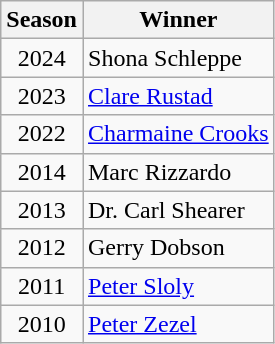<table class='wikitable'>
<tr>
<th>Season</th>
<th>Winner</th>
</tr>
<tr>
<td align="center">2024</td>
<td> Shona Schleppe</td>
</tr>
<tr>
<td align=center>2023</td>
<td> <a href='#'>Clare Rustad</a></td>
</tr>
<tr>
<td align=center>2022</td>
<td> <a href='#'>Charmaine Crooks</a></td>
</tr>
<tr>
<td align=center>2014</td>
<td> Marc Rizzardo</td>
</tr>
<tr>
<td align=center>2013</td>
<td> Dr. Carl Shearer</td>
</tr>
<tr>
<td align=center>2012</td>
<td> Gerry Dobson</td>
</tr>
<tr>
<td align=center>2011</td>
<td> <a href='#'>Peter Sloly</a></td>
</tr>
<tr>
<td align=center>2010</td>
<td> <a href='#'>Peter Zezel</a></td>
</tr>
</table>
